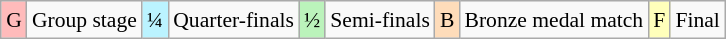<table class="wikitable" style="margin:0.5em auto; font-size:90%; line-height:1.25em;">
<tr>
<td bgcolor="#FFBBBB" align=center>G</td>
<td>Group stage</td>
<td bgcolor="#BBF3FF" align=center>¼</td>
<td>Quarter-finals</td>
<td bgcolor="#BBF3BB" align=center>½</td>
<td>Semi-finals</td>
<td bgcolor="#FEDCBA" align=center>B</td>
<td>Bronze medal match</td>
<td bgcolor="#FFFFBB" align=center>F</td>
<td>Final</td>
</tr>
</table>
